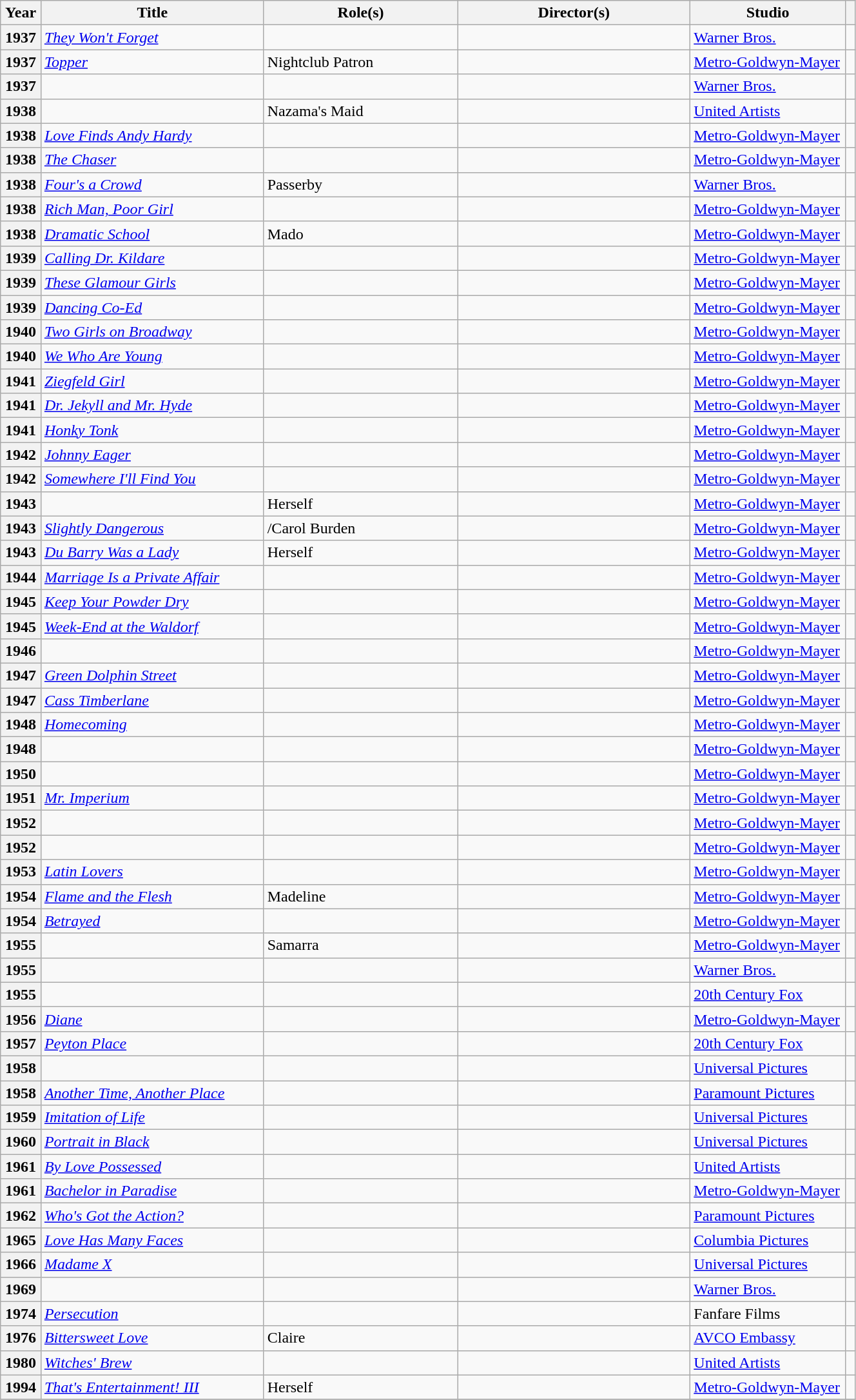<table class="wikitable plainrowheaders sortable" style="margin-right: 0; width:70%">
<tr>
<th style="width:2%">Year</th>
<th style="width:23%">Title</th>
<th style="width:20%">Role(s)</th>
<th style="width:24%">Director(s)</th>
<th style="width:16%">Studio</th>
<th style="width:1%" class="unsortable"></th>
</tr>
<tr>
<th scope="row">1937</th>
<td><em><a href='#'>They Won't Forget</a></em></td>
<td></td>
<td></td>
<td><a href='#'>Warner Bros.</a></td>
<td style=text-align:center></td>
</tr>
<tr>
<th scope="row">1937</th>
<td><em><a href='#'>Topper</a></em></td>
<td>Nightclub Patron</td>
<td></td>
<td><a href='#'>Metro-Goldwyn-Mayer</a></td>
<td style=text-align:center></td>
</tr>
<tr>
<th scope="row">1937</th>
<td><em></em></td>
<td></td>
<td></td>
<td><a href='#'>Warner Bros.</a></td>
<td style=text-align:center></td>
</tr>
<tr>
<th scope="row">1938</th>
<td><em></em></td>
<td>Nazama's Maid</td>
<td></td>
<td><a href='#'>United Artists</a></td>
<td style=text-align:center></td>
</tr>
<tr>
<th scope="row">1938</th>
<td><em><a href='#'>Love Finds Andy Hardy</a></em></td>
<td></td>
<td></td>
<td><a href='#'>Metro-Goldwyn-Mayer</a></td>
<td style=text-align:center></td>
</tr>
<tr>
<th scope="row">1938</th>
<td><em><a href='#'>The Chaser</a></em></td>
<td></td>
<td></td>
<td><a href='#'>Metro-Goldwyn-Mayer</a></td>
<td style=text-align:center></td>
</tr>
<tr>
<th scope="row">1938</th>
<td><em><a href='#'>Four's a Crowd</a></em></td>
<td>Passerby</td>
<td></td>
<td><a href='#'>Warner Bros.</a></td>
<td style=text-align:center></td>
</tr>
<tr>
<th scope="row">1938</th>
<td><em><a href='#'>Rich Man, Poor Girl</a></em></td>
<td></td>
<td></td>
<td><a href='#'>Metro-Goldwyn-Mayer</a></td>
<td style=text-align:center></td>
</tr>
<tr>
<th scope="row">1938</th>
<td><em><a href='#'>Dramatic School</a></em></td>
<td>Mado</td>
<td></td>
<td><a href='#'>Metro-Goldwyn-Mayer</a></td>
<td style=text-align:center></td>
</tr>
<tr>
<th scope="row">1939</th>
<td><em><a href='#'>Calling Dr. Kildare</a></em></td>
<td></td>
<td></td>
<td><a href='#'>Metro-Goldwyn-Mayer</a></td>
<td style=text-align:center></td>
</tr>
<tr>
<th scope="row">1939</th>
<td><em><a href='#'>These Glamour Girls</a></em></td>
<td></td>
<td></td>
<td><a href='#'>Metro-Goldwyn-Mayer</a></td>
<td style=text-align:center></td>
</tr>
<tr>
<th scope="row">1939</th>
<td><em><a href='#'>Dancing Co-Ed</a></em></td>
<td></td>
<td></td>
<td><a href='#'>Metro-Goldwyn-Mayer</a></td>
<td style=text-align:center></td>
</tr>
<tr>
<th scope="row">1940</th>
<td><em><a href='#'>Two Girls on Broadway</a></em></td>
<td></td>
<td></td>
<td><a href='#'>Metro-Goldwyn-Mayer</a></td>
<td style=text-align:center></td>
</tr>
<tr>
<th scope="row">1940</th>
<td><em><a href='#'>We Who Are Young</a></em></td>
<td></td>
<td></td>
<td><a href='#'>Metro-Goldwyn-Mayer</a></td>
<td style=text-align:center></td>
</tr>
<tr>
<th scope="row">1941</th>
<td><em><a href='#'>Ziegfeld Girl</a></em></td>
<td></td>
<td></td>
<td><a href='#'>Metro-Goldwyn-Mayer</a></td>
<td style=text-align:center></td>
</tr>
<tr>
<th scope="row">1941</th>
<td><em><a href='#'>Dr. Jekyll and Mr. Hyde</a></em></td>
<td></td>
<td></td>
<td><a href='#'>Metro-Goldwyn-Mayer</a></td>
<td style=text-align:center></td>
</tr>
<tr>
<th scope="row">1941</th>
<td><em><a href='#'>Honky Tonk</a></em></td>
<td></td>
<td></td>
<td><a href='#'>Metro-Goldwyn-Mayer</a></td>
<td style=text-align:center></td>
</tr>
<tr>
<th scope="row">1942</th>
<td><em><a href='#'>Johnny Eager</a></em></td>
<td></td>
<td></td>
<td><a href='#'>Metro-Goldwyn-Mayer</a></td>
<td style=text-align:center></td>
</tr>
<tr>
<th scope="row">1942</th>
<td><em><a href='#'>Somewhere I'll Find You</a></em></td>
<td></td>
<td></td>
<td><a href='#'>Metro-Goldwyn-Mayer</a></td>
<td style=text-align:center></td>
</tr>
<tr>
<th scope="row">1943</th>
<td><em></em></td>
<td>Herself</td>
<td></td>
<td><a href='#'>Metro-Goldwyn-Mayer</a></td>
<td style=text-align:center></td>
</tr>
<tr>
<th scope="row">1943</th>
<td><em><a href='#'>Slightly Dangerous</a></em></td>
<td> /Carol Burden </td>
<td></td>
<td><a href='#'>Metro-Goldwyn-Mayer</a></td>
<td style=text-align:center></td>
</tr>
<tr>
<th scope="row">1943</th>
<td><em><a href='#'>Du Barry Was a Lady</a></em></td>
<td>Herself</td>
<td></td>
<td><a href='#'>Metro-Goldwyn-Mayer</a></td>
<td style=text-align:center></td>
</tr>
<tr>
<th scope="row">1944</th>
<td><em><a href='#'>Marriage Is a Private Affair</a></em></td>
<td></td>
<td></td>
<td><a href='#'>Metro-Goldwyn-Mayer</a></td>
<td style=text-align:center></td>
</tr>
<tr>
<th scope="row">1945</th>
<td><em><a href='#'>Keep Your Powder Dry</a></em></td>
<td></td>
<td></td>
<td><a href='#'>Metro-Goldwyn-Mayer</a></td>
<td style=text-align:center></td>
</tr>
<tr>
<th scope="row">1945</th>
<td><em><a href='#'>Week-End at the Waldorf</a></em></td>
<td></td>
<td></td>
<td><a href='#'>Metro-Goldwyn-Mayer</a></td>
<td style=text-align:center></td>
</tr>
<tr>
<th scope="row">1946</th>
<td><em></em></td>
<td></td>
<td></td>
<td><a href='#'>Metro-Goldwyn-Mayer</a></td>
<td style=text-align:center></td>
</tr>
<tr>
<th scope="row">1947</th>
<td><em><a href='#'>Green Dolphin Street</a></em></td>
<td></td>
<td></td>
<td><a href='#'>Metro-Goldwyn-Mayer</a></td>
<td style=text-align:center></td>
</tr>
<tr>
<th scope="row">1947</th>
<td><em><a href='#'>Cass Timberlane</a></em></td>
<td></td>
<td></td>
<td><a href='#'>Metro-Goldwyn-Mayer</a></td>
<td style=text-align:center></td>
</tr>
<tr>
<th scope="row">1948</th>
<td><em><a href='#'>Homecoming</a></em></td>
<td></td>
<td></td>
<td><a href='#'>Metro-Goldwyn-Mayer</a></td>
<td style=text-align:center></td>
</tr>
<tr>
<th scope="row">1948</th>
<td><em></em></td>
<td></td>
<td></td>
<td><a href='#'>Metro-Goldwyn-Mayer</a></td>
<td style=text-align:center></td>
</tr>
<tr>
<th scope="row">1950</th>
<td><em></em></td>
<td></td>
<td></td>
<td><a href='#'>Metro-Goldwyn-Mayer</a></td>
<td style=text-align:center></td>
</tr>
<tr>
<th scope="row">1951</th>
<td><em><a href='#'>Mr. Imperium</a></em></td>
<td></td>
<td></td>
<td><a href='#'>Metro-Goldwyn-Mayer</a></td>
<td style=text-align:center></td>
</tr>
<tr>
<th scope="row">1952</th>
<td><em></em></td>
<td></td>
<td></td>
<td><a href='#'>Metro-Goldwyn-Mayer</a></td>
<td style=text-align:center></td>
</tr>
<tr>
<th scope="row">1952</th>
<td><em></em></td>
<td></td>
<td></td>
<td><a href='#'>Metro-Goldwyn-Mayer</a></td>
<td style=text-align:center></td>
</tr>
<tr>
<th scope="row">1953</th>
<td><em><a href='#'>Latin Lovers</a></em></td>
<td></td>
<td></td>
<td><a href='#'>Metro-Goldwyn-Mayer</a></td>
<td style=text-align:center></td>
</tr>
<tr>
<th scope="row">1954</th>
<td><em><a href='#'>Flame and the Flesh</a></em></td>
<td>Madeline</td>
<td></td>
<td><a href='#'>Metro-Goldwyn-Mayer</a></td>
<td style=text-align:center></td>
</tr>
<tr>
<th scope="row">1954</th>
<td><em><a href='#'>Betrayed</a></em></td>
<td></td>
<td></td>
<td><a href='#'>Metro-Goldwyn-Mayer</a></td>
<td style=text-align:center></td>
</tr>
<tr>
<th scope="row">1955</th>
<td><em></em></td>
<td>Samarra</td>
<td></td>
<td><a href='#'>Metro-Goldwyn-Mayer</a></td>
<td style=text-align:center></td>
</tr>
<tr>
<th scope="row">1955</th>
<td><em></em></td>
<td></td>
<td></td>
<td><a href='#'>Warner Bros.</a></td>
<td style=text-align:center></td>
</tr>
<tr>
<th scope="row">1955</th>
<td><em></em></td>
<td></td>
<td></td>
<td><a href='#'>20th Century Fox</a></td>
<td style=text-align:center></td>
</tr>
<tr>
<th scope="row">1956</th>
<td><em><a href='#'>Diane</a></em></td>
<td></td>
<td></td>
<td><a href='#'>Metro-Goldwyn-Mayer</a></td>
<td style=text-align:center></td>
</tr>
<tr>
<th scope="row">1957</th>
<td><em><a href='#'>Peyton Place</a></em></td>
<td></td>
<td></td>
<td><a href='#'>20th Century Fox</a></td>
<td style=text-align:center></td>
</tr>
<tr>
<th scope="row">1958</th>
<td><em></em></td>
<td></td>
<td></td>
<td><a href='#'>Universal Pictures</a></td>
<td style=text-align:center></td>
</tr>
<tr>
<th scope="row">1958</th>
<td><em><a href='#'>Another Time, Another Place</a></em></td>
<td></td>
<td></td>
<td><a href='#'>Paramount Pictures</a></td>
<td style=text-align:center></td>
</tr>
<tr>
<th scope="row">1959</th>
<td><em><a href='#'>Imitation of Life</a></em></td>
<td></td>
<td></td>
<td><a href='#'>Universal Pictures</a></td>
<td style=text-align:center></td>
</tr>
<tr>
<th scope="row">1960</th>
<td><em><a href='#'>Portrait in Black</a></em></td>
<td></td>
<td></td>
<td><a href='#'>Universal Pictures</a></td>
<td style=text-align:center></td>
</tr>
<tr>
<th scope="row">1961</th>
<td><em><a href='#'>By Love Possessed</a></em></td>
<td></td>
<td></td>
<td><a href='#'>United Artists</a></td>
<td style=text-align:center></td>
</tr>
<tr>
<th scope="row">1961</th>
<td><em><a href='#'>Bachelor in Paradise</a></em></td>
<td></td>
<td></td>
<td><a href='#'>Metro-Goldwyn-Mayer</a></td>
<td style=text-align:center></td>
</tr>
<tr>
<th scope="row">1962</th>
<td><em><a href='#'>Who's Got the Action?</a></em></td>
<td></td>
<td></td>
<td><a href='#'>Paramount Pictures</a></td>
<td style=text-align:center></td>
</tr>
<tr>
<th scope="row">1965</th>
<td><em><a href='#'>Love Has Many Faces</a></em></td>
<td></td>
<td></td>
<td><a href='#'>Columbia Pictures</a></td>
<td style=text-align:center></td>
</tr>
<tr>
<th scope="row">1966</th>
<td><em><a href='#'>Madame X</a></em></td>
<td></td>
<td></td>
<td><a href='#'>Universal Pictures</a></td>
<td style=text-align:center></td>
</tr>
<tr>
<th scope="row">1969</th>
<td><em></em></td>
<td></td>
<td></td>
<td><a href='#'>Warner Bros.</a></td>
<td style=text-align:center></td>
</tr>
<tr>
<th scope="row">1974</th>
<td><em><a href='#'>Persecution</a></em></td>
<td></td>
<td></td>
<td>Fanfare Films</td>
<td style=text-align:center></td>
</tr>
<tr>
<th scope="row">1976</th>
<td><em><a href='#'>Bittersweet Love</a></em></td>
<td>Claire</td>
<td></td>
<td><a href='#'>AVCO Embassy</a></td>
<td style=text-align:center></td>
</tr>
<tr>
<th scope="row">1980</th>
<td><em><a href='#'>Witches' Brew</a></em></td>
<td></td>
<td></td>
<td><a href='#'>United Artists</a></td>
<td style=text-align:center></td>
</tr>
<tr>
<th scope="row">1994</th>
<td><em><a href='#'>That's Entertainment! III</a></em></td>
<td>Herself</td>
<td></td>
<td><a href='#'>Metro-Goldwyn-Mayer</a></td>
<td style="text-align:center;"></td>
</tr>
<tr>
</tr>
</table>
